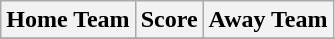<table class="wikitable" style="text-align: center">
<tr>
<th>Home Team</th>
<th>Score</th>
<th>Away Team</th>
</tr>
<tr>
</tr>
</table>
